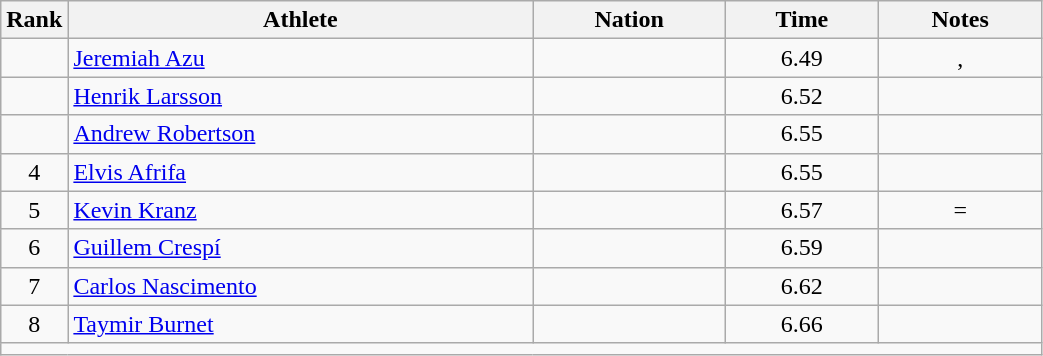<table class="wikitable sortable" style="text-align:center;width: 55%;">
<tr>
<th scope="col" style="width: 10px;">Rank</th>
<th scope="col">Athlete</th>
<th scope="col">Nation</th>
<th scope="col">Time</th>
<th scope="col">Notes</th>
</tr>
<tr>
<td></td>
<td align=left><a href='#'>Jeremiah Azu</a></td>
<td align=left></td>
<td>6.49</td>
<td>, </td>
</tr>
<tr>
<td></td>
<td align=left><a href='#'>Henrik Larsson</a></td>
<td align=left></td>
<td>6.52</td>
<td></td>
</tr>
<tr>
<td></td>
<td align=left><a href='#'>Andrew Robertson</a></td>
<td align=left></td>
<td>6.55 </td>
<td></td>
</tr>
<tr>
<td>4</td>
<td align=left><a href='#'>Elvis Afrifa</a></td>
<td align=left></td>
<td>6.55 </td>
<td></td>
</tr>
<tr>
<td>5</td>
<td align=left><a href='#'>Kevin Kranz</a></td>
<td align=left></td>
<td>6.57</td>
<td>=</td>
</tr>
<tr>
<td>6</td>
<td align=left><a href='#'>Guillem Crespí</a></td>
<td align=left></td>
<td>6.59</td>
<td></td>
</tr>
<tr>
<td>7</td>
<td align=left><a href='#'>Carlos Nascimento</a></td>
<td align=left></td>
<td>6.62</td>
<td></td>
</tr>
<tr>
<td>8</td>
<td align=left><a href='#'>Taymir Burnet</a></td>
<td align=left></td>
<td>6.66</td>
<td></td>
</tr>
<tr class="sortbottom">
<td colspan="5"></td>
</tr>
</table>
